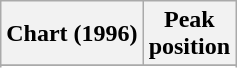<table class="wikitable sortable plainrowheaders" style="text-align:center">
<tr>
<th scope="col">Chart (1996)</th>
<th scope="col">Peak<br> position</th>
</tr>
<tr>
</tr>
<tr>
</tr>
<tr>
</tr>
<tr>
</tr>
<tr>
</tr>
<tr>
</tr>
</table>
